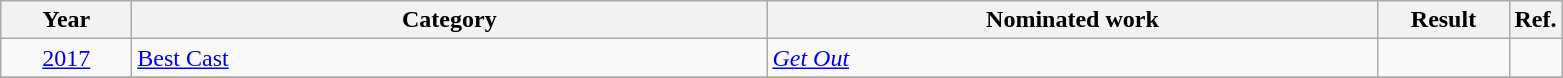<table class=wikitable>
<tr>
<th scope="col" style="width:5em;">Year</th>
<th scope="col" style="width:26em;">Category</th>
<th scope="col" style="width:25em;">Nominated work</th>
<th scope="col" style="width:5em;">Result</th>
<th>Ref.</th>
</tr>
<tr>
<td style="text-align:center;"><a href='#'>2017</a></td>
<td><a href='#'>Best Cast</a></td>
<td><em><a href='#'>Get Out</a></em></td>
<td></td>
<td></td>
</tr>
<tr>
</tr>
</table>
